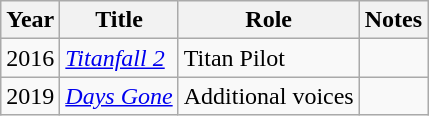<table class="wikitable">
<tr>
<th>Year</th>
<th>Title</th>
<th>Role</th>
<th>Notes</th>
</tr>
<tr>
<td>2016</td>
<td><em><a href='#'>Titanfall 2</a></em></td>
<td>Titan Pilot</td>
<td></td>
</tr>
<tr>
<td>2019</td>
<td><em><a href='#'>Days Gone</a></em></td>
<td>Additional voices</td>
<td></td>
</tr>
</table>
